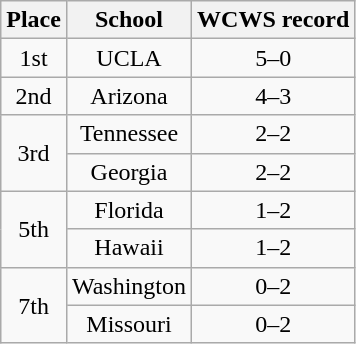<table class="wikitable">
<tr>
<th>Place</th>
<th>School</th>
<th>WCWS record</th>
</tr>
<tr>
<td align="center">1st</td>
<td align="center">UCLA</td>
<td align="center">5–0</td>
</tr>
<tr>
<td align="center">2nd</td>
<td align="center">Arizona</td>
<td align="center">4–3</td>
</tr>
<tr>
<td rowspan="2" align=center>3rd</td>
<td align="center">Tennessee</td>
<td align="center">2–2</td>
</tr>
<tr>
<td align="center">Georgia</td>
<td align="center">2–2</td>
</tr>
<tr>
<td rowspan="2" align=center>5th</td>
<td align="center">Florida</td>
<td align="center">1–2</td>
</tr>
<tr>
<td align="center">Hawaii</td>
<td align="center">1–2</td>
</tr>
<tr>
<td rowspan="2" align=center>7th</td>
<td align="center">Washington</td>
<td align="center">0–2</td>
</tr>
<tr>
<td align="center">Missouri</td>
<td align="center">0–2</td>
</tr>
</table>
